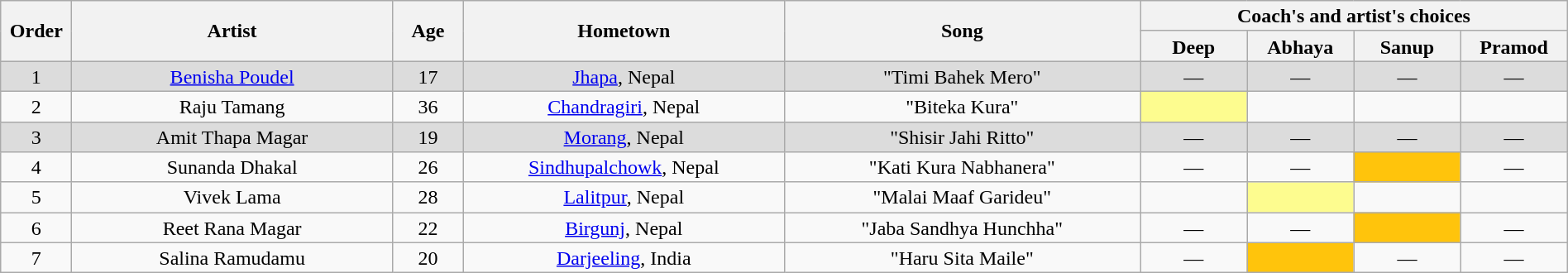<table class="wikitable plainrowheaders" style="text-align:center; line-height:17px; width:100%;">
<tr>
<th rowspan="2" scope="col" style="width:04%;">Order</th>
<th rowspan="2" scope="col" style="width:18%;">Artist</th>
<th rowspan="2" scope="col" style="width:04%;">Age</th>
<th rowspan="2" scope="col" style="width:18%;">Hometown</th>
<th rowspan="2" scope="col" style="width:20%;">Song</th>
<th colspan="4" scope="col" style="width:24%;">Coach's and artist's choices</th>
</tr>
<tr>
<th scope="col" style="width:06%;">Deep</th>
<th scope="col" style="width:06%;">Abhaya</th>
<th scope="col" style="width:06%;">Sanup</th>
<th scope="col" style="width:06%;">Pramod</th>
</tr>
<tr style="background:#DCDCDC;">
<td scope="row">1</td>
<td><a href='#'>Benisha Poudel</a></td>
<td>17</td>
<td><a href='#'>Jhapa</a>, Nepal</td>
<td>"Timi Bahek Mero"</td>
<td>—</td>
<td>—</td>
<td>—</td>
<td>—</td>
</tr>
<tr>
<td scope="row">2</td>
<td>Raju Tamang</td>
<td>36</td>
<td><a href='#'>Chandragiri</a>, Nepal</td>
<td>"Biteka Kura"</td>
<td style="background:#fdfc8f; "><strong></strong></td>
<td><strong></strong></td>
<td><strong></strong></td>
<td><strong></strong></td>
</tr>
<tr style="background:#DCDCDC; "|>
<td scope="row">3</td>
<td>Amit Thapa Magar</td>
<td>19</td>
<td><a href='#'>Morang</a>, Nepal</td>
<td>"Shisir Jahi Ritto"</td>
<td>—</td>
<td>—</td>
<td>—</td>
<td>—</td>
</tr>
<tr>
<td scope="row">4</td>
<td>Sunanda Dhakal</td>
<td>26</td>
<td><a href='#'>Sindhupalchowk</a>, Nepal</td>
<td>"Kati Kura Nabhanera"</td>
<td>—</td>
<td>—</td>
<td style="background:#ffc40c; "><strong></strong></td>
<td>—</td>
</tr>
<tr>
<td scope="row">5</td>
<td>Vivek Lama</td>
<td>28</td>
<td><a href='#'>Lalitpur</a>, Nepal</td>
<td>"Malai Maaf Garideu"</td>
<td><strong></strong></td>
<td style="background:#fdfc8f; "><strong></strong></td>
<td><strong></strong></td>
<td><strong></strong></td>
</tr>
<tr>
<td scope="row">6</td>
<td>Reet Rana Magar</td>
<td>22</td>
<td><a href='#'>Birgunj</a>, Nepal</td>
<td>"Jaba Sandhya Hunchha"</td>
<td>—</td>
<td>—</td>
<td style="background:#ffc40c; "><strong></strong></td>
<td>—</td>
</tr>
<tr>
<td scope="row">7</td>
<td>Salina Ramudamu</td>
<td>20</td>
<td><a href='#'>Darjeeling</a>, India</td>
<td>"Haru Sita Maile"</td>
<td>—</td>
<td style="background:#ffc40c; "><strong></strong></td>
<td>—</td>
<td>—</td>
</tr>
</table>
